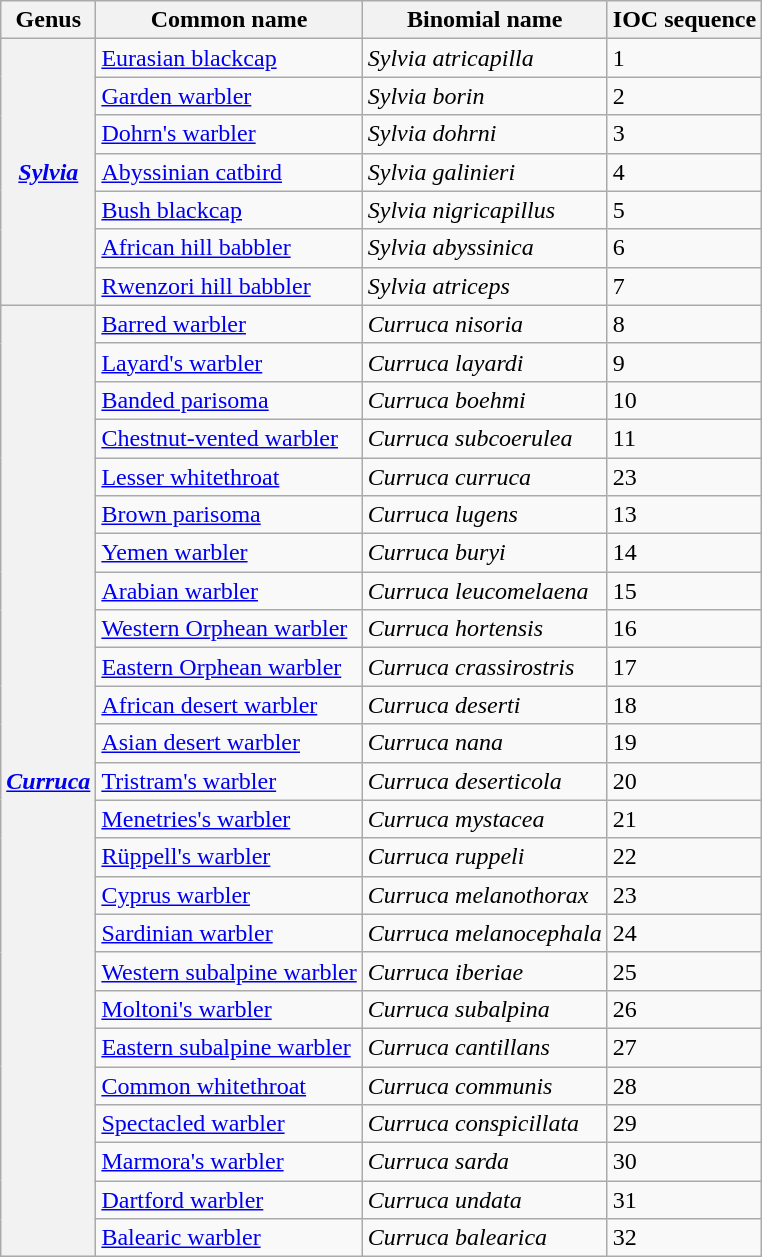<table class="wikitable sortable">
<tr>
<th>Genus</th>
<th>Common name</th>
<th>Binomial name</th>
<th data-sort-typan"number">IOC sequence</th>
</tr>
<tr>
<th rowspan="7" style="text-align:center;"><em><a href='#'>Sylvia</a></em> <br></th>
<td><a href='#'>Eurasian blackcap</a></td>
<td><em>Sylvia atricapilla</em></td>
<td>1</td>
</tr>
<tr>
<td><a href='#'>Garden warbler</a></td>
<td><em>Sylvia borin</em></td>
<td>2</td>
</tr>
<tr>
<td><a href='#'>Dohrn's warbler</a></td>
<td><em>Sylvia dohrni</em></td>
<td>3</td>
</tr>
<tr>
<td><a href='#'>Abyssinian catbird</a></td>
<td><em>Sylvia galinieri</em></td>
<td>4</td>
</tr>
<tr>
<td><a href='#'>Bush blackcap</a></td>
<td><em>Sylvia nigricapillus</em></td>
<td>5</td>
</tr>
<tr>
<td><a href='#'>African hill babbler</a></td>
<td><em>Sylvia abyssinica</em></td>
<td>6</td>
</tr>
<tr>
<td><a href='#'>Rwenzori hill babbler</a></td>
<td><em>Sylvia atriceps</em></td>
<td>7</td>
</tr>
<tr>
<th rowspan="27" style="text-align:center;"><em><a href='#'>Curruca</a></em> <br></th>
<td><a href='#'>Barred warbler</a></td>
<td><em>Curruca nisoria</em></td>
<td>8</td>
</tr>
<tr>
<td><a href='#'>Layard's warbler</a></td>
<td><em>Curruca layardi</em></td>
<td>9</td>
</tr>
<tr>
<td><a href='#'>Banded parisoma</a></td>
<td><em>Curruca boehmi</em></td>
<td>10</td>
</tr>
<tr>
<td><a href='#'>Chestnut-vented warbler</a></td>
<td><em>Curruca subcoerulea</em></td>
<td>11</td>
</tr>
<tr>
<td><a href='#'>Lesser whitethroat</a></td>
<td><em>Curruca curruca</em></td>
<td>23</td>
</tr>
<tr>
<td><a href='#'>Brown parisoma</a></td>
<td><em>Curruca lugens</em></td>
<td>13</td>
</tr>
<tr>
<td><a href='#'>Yemen warbler</a></td>
<td><em>Curruca buryi</em></td>
<td>14</td>
</tr>
<tr>
<td><a href='#'>Arabian warbler</a></td>
<td><em>Curruca leucomelaena</em></td>
<td>15</td>
</tr>
<tr>
<td><a href='#'>Western Orphean warbler</a></td>
<td><em>Curruca hortensis</em></td>
<td>16</td>
</tr>
<tr>
<td><a href='#'>Eastern Orphean warbler</a></td>
<td><em>Curruca crassirostris</em></td>
<td>17</td>
</tr>
<tr>
<td><a href='#'>African desert warbler</a></td>
<td><em>Curruca deserti</em></td>
<td>18</td>
</tr>
<tr>
<td><a href='#'>Asian desert warbler</a></td>
<td><em>Curruca nana</em></td>
<td>19</td>
</tr>
<tr>
<td><a href='#'>Tristram's warbler</a></td>
<td><em>Curruca deserticola</em></td>
<td>20</td>
</tr>
<tr>
<td><a href='#'>Menetries's warbler</a></td>
<td><em>Curruca mystacea</em></td>
<td>21</td>
</tr>
<tr>
<td><a href='#'>Rüppell's warbler</a></td>
<td><em>Curruca ruppeli</em></td>
<td>22</td>
</tr>
<tr>
<td><a href='#'>Cyprus warbler</a></td>
<td><em>Curruca melanothorax</em></td>
<td>23</td>
</tr>
<tr>
<td><a href='#'>Sardinian warbler</a></td>
<td><em>Curruca melanocephala</em></td>
<td>24</td>
</tr>
<tr>
<td><a href='#'>Western subalpine warbler</a></td>
<td><em>Curruca iberiae</em></td>
<td>25</td>
</tr>
<tr>
<td><a href='#'>Moltoni's warbler</a></td>
<td><em>Curruca subalpina</em></td>
<td>26</td>
</tr>
<tr>
<td><a href='#'>Eastern subalpine warbler</a></td>
<td><em>Curruca cantillans</em></td>
<td>27</td>
</tr>
<tr>
<td><a href='#'>Common whitethroat</a></td>
<td><em>Curruca communis</em></td>
<td>28</td>
</tr>
<tr>
<td><a href='#'>Spectacled warbler</a></td>
<td><em>Curruca conspicillata</em></td>
<td>29</td>
</tr>
<tr>
<td><a href='#'>Marmora's warbler</a></td>
<td><em>Curruca sarda</em></td>
<td>30</td>
</tr>
<tr>
<td><a href='#'>Dartford warbler</a></td>
<td><em>Curruca undata</em></td>
<td>31</td>
</tr>
<tr>
<td><a href='#'>Balearic warbler</a></td>
<td><em>Curruca balearica</em></td>
<td>32</td>
</tr>
</table>
